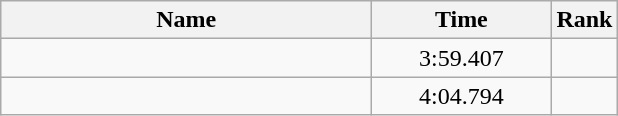<table class="wikitable" style="text-align:center;">
<tr>
<th style="width:15em">Name</th>
<th style="width:7em">Time</th>
<th>Rank</th>
</tr>
<tr>
<td align="left"></td>
<td>3:59.407</td>
<td></td>
</tr>
<tr>
<td align="left"></td>
<td>4:04.794</td>
<td></td>
</tr>
</table>
